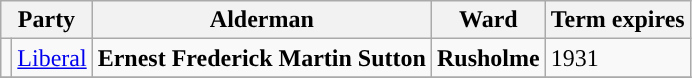<table class="wikitable">
<tr>
<th colspan="2">Party</th>
<th>Alderman</th>
<th>Ward</th>
<th>Term expires</th>
</tr>
<tr>
<td style="background-color:"></td>
<td><a href='#'>Liberal</a></td>
<td><strong>Ernest Frederick Martin Sutton</strong></td>
<td><strong>Rusholme</strong></td>
<td>1931</td>
</tr>
<tr>
</tr>
</table>
